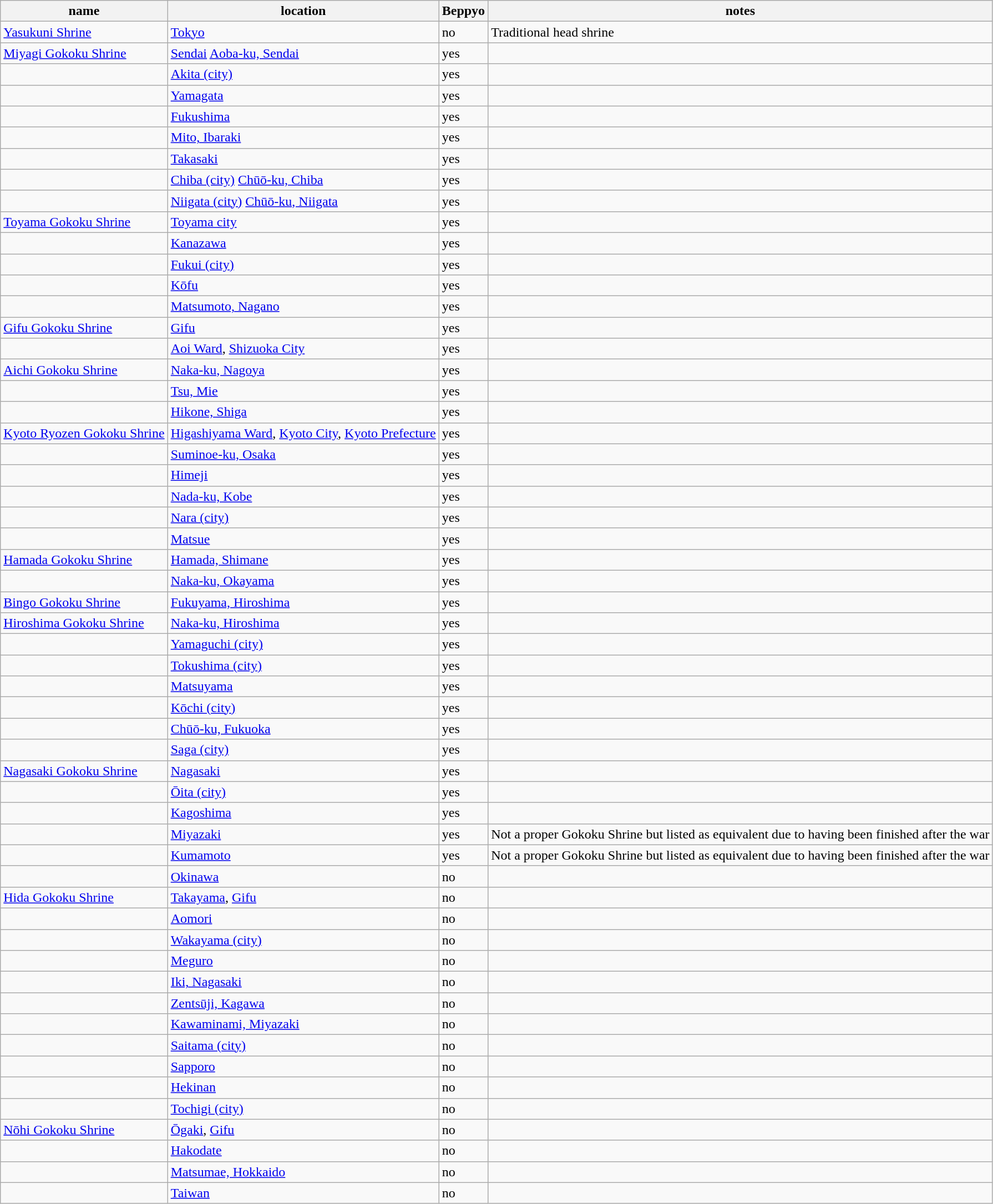<table class="wikitable">
<tr>
<th>name</th>
<th>location</th>
<th>Beppyo</th>
<th>notes</th>
</tr>
<tr>
<td><a href='#'>Yasukuni Shrine</a></td>
<td><a href='#'>Tokyo</a></td>
<td>no</td>
<td>Traditional head shrine</td>
</tr>
<tr>
<td><a href='#'>Miyagi Gokoku Shrine</a></td>
<td><a href='#'>Sendai</a> <a href='#'>Aoba-ku, Sendai</a></td>
<td>yes</td>
<td></td>
</tr>
<tr>
<td></td>
<td><a href='#'>Akita (city)</a></td>
<td>yes</td>
<td></td>
</tr>
<tr>
<td></td>
<td><a href='#'>Yamagata</a></td>
<td>yes</td>
<td></td>
</tr>
<tr>
<td></td>
<td><a href='#'>Fukushima</a></td>
<td>yes</td>
<td></td>
</tr>
<tr>
<td></td>
<td><a href='#'>Mito, Ibaraki</a></td>
<td>yes</td>
<td></td>
</tr>
<tr>
<td></td>
<td><a href='#'>Takasaki</a></td>
<td>yes</td>
<td></td>
</tr>
<tr>
<td></td>
<td><a href='#'>Chiba (city)</a> <a href='#'>Chūō-ku, Chiba</a></td>
<td>yes</td>
<td></td>
</tr>
<tr>
<td></td>
<td><a href='#'>Niigata (city)</a> <a href='#'>Chūō-ku, Niigata</a></td>
<td>yes</td>
<td></td>
</tr>
<tr>
<td><a href='#'>Toyama Gokoku Shrine</a></td>
<td><a href='#'>Toyama city</a></td>
<td>yes</td>
<td></td>
</tr>
<tr>
<td></td>
<td><a href='#'>Kanazawa</a></td>
<td>yes</td>
<td></td>
</tr>
<tr>
<td></td>
<td><a href='#'>Fukui (city)</a></td>
<td>yes</td>
<td></td>
</tr>
<tr>
<td></td>
<td><a href='#'>Kōfu</a></td>
<td>yes</td>
<td></td>
</tr>
<tr>
<td></td>
<td><a href='#'>Matsumoto, Nagano</a></td>
<td>yes</td>
<td></td>
</tr>
<tr>
<td><a href='#'>Gifu Gokoku Shrine</a></td>
<td><a href='#'>Gifu</a></td>
<td>yes</td>
<td></td>
</tr>
<tr>
<td></td>
<td><a href='#'>Aoi Ward</a>, <a href='#'>Shizuoka City</a></td>
<td>yes</td>
<td></td>
</tr>
<tr>
<td><a href='#'>Aichi Gokoku Shrine</a></td>
<td><a href='#'>Naka-ku, Nagoya</a></td>
<td>yes</td>
<td></td>
</tr>
<tr>
<td></td>
<td><a href='#'>Tsu, Mie</a></td>
<td>yes</td>
<td></td>
</tr>
<tr>
<td></td>
<td><a href='#'>Hikone, Shiga</a></td>
<td>yes</td>
<td></td>
</tr>
<tr>
<td><a href='#'>Kyoto Ryozen Gokoku Shrine</a></td>
<td><a href='#'>Higashiyama Ward</a>, <a href='#'>Kyoto City</a>, <a href='#'>Kyoto Prefecture</a></td>
<td>yes</td>
<td></td>
</tr>
<tr>
<td></td>
<td><a href='#'>Suminoe-ku, Osaka</a></td>
<td>yes</td>
<td></td>
</tr>
<tr>
<td></td>
<td><a href='#'>Himeji</a></td>
<td>yes</td>
<td></td>
</tr>
<tr>
<td></td>
<td><a href='#'>Nada-ku, Kobe</a></td>
<td>yes</td>
<td></td>
</tr>
<tr>
<td></td>
<td><a href='#'>Nara (city)</a></td>
<td>yes</td>
<td></td>
</tr>
<tr>
<td></td>
<td><a href='#'>Matsue</a></td>
<td>yes</td>
<td></td>
</tr>
<tr>
<td><a href='#'>Hamada Gokoku Shrine</a></td>
<td><a href='#'>Hamada, Shimane</a></td>
<td>yes</td>
<td></td>
</tr>
<tr>
<td></td>
<td><a href='#'>Naka-ku, Okayama</a></td>
<td>yes</td>
<td></td>
</tr>
<tr>
<td><a href='#'>Bingo Gokoku Shrine</a></td>
<td><a href='#'>Fukuyama, Hiroshima</a></td>
<td>yes</td>
<td></td>
</tr>
<tr>
<td><a href='#'>Hiroshima Gokoku Shrine</a></td>
<td><a href='#'>Naka-ku, Hiroshima</a></td>
<td>yes</td>
<td></td>
</tr>
<tr>
<td></td>
<td><a href='#'>Yamaguchi (city)</a></td>
<td>yes</td>
<td></td>
</tr>
<tr>
<td></td>
<td><a href='#'>Tokushima (city)</a></td>
<td>yes</td>
<td></td>
</tr>
<tr>
<td></td>
<td><a href='#'>Matsuyama</a></td>
<td>yes</td>
<td></td>
</tr>
<tr>
<td></td>
<td><a href='#'>Kōchi (city)</a></td>
<td>yes</td>
<td></td>
</tr>
<tr>
<td></td>
<td><a href='#'>Chūō-ku, Fukuoka</a></td>
<td>yes</td>
<td></td>
</tr>
<tr>
<td></td>
<td><a href='#'>Saga (city)</a></td>
<td>yes</td>
<td></td>
</tr>
<tr>
<td><a href='#'>Nagasaki Gokoku Shrine</a></td>
<td><a href='#'>Nagasaki</a></td>
<td>yes</td>
<td></td>
</tr>
<tr>
<td></td>
<td><a href='#'>Ōita (city)</a></td>
<td>yes</td>
<td></td>
</tr>
<tr>
<td></td>
<td><a href='#'>Kagoshima</a></td>
<td>yes</td>
<td></td>
</tr>
<tr>
<td></td>
<td><a href='#'>Miyazaki</a></td>
<td>yes</td>
<td>Not a proper Gokoku Shrine but listed as equivalent due to having been finished after the war</td>
</tr>
<tr>
<td></td>
<td><a href='#'>Kumamoto</a></td>
<td>yes</td>
<td>Not a proper Gokoku Shrine but listed as equivalent due to having been finished after the war</td>
</tr>
<tr>
<td></td>
<td><a href='#'>Okinawa</a></td>
<td>no</td>
<td></td>
</tr>
<tr>
<td><a href='#'>Hida Gokoku Shrine</a></td>
<td><a href='#'>Takayama</a>, <a href='#'>Gifu</a></td>
<td>no</td>
<td></td>
</tr>
<tr>
<td></td>
<td><a href='#'>Aomori</a></td>
<td>no</td>
<td></td>
</tr>
<tr>
<td></td>
<td><a href='#'>Wakayama (city)</a></td>
<td>no</td>
<td></td>
</tr>
<tr>
<td></td>
<td><a href='#'>Meguro</a></td>
<td>no</td>
<td></td>
</tr>
<tr>
<td></td>
<td><a href='#'>Iki, Nagasaki</a></td>
<td>no</td>
<td></td>
</tr>
<tr>
<td></td>
<td><a href='#'>Zentsūji, Kagawa</a></td>
<td>no</td>
<td></td>
</tr>
<tr>
<td></td>
<td><a href='#'>Kawaminami, Miyazaki</a></td>
<td>no</td>
<td></td>
</tr>
<tr>
<td></td>
<td><a href='#'>Saitama (city)</a></td>
<td>no</td>
<td></td>
</tr>
<tr>
<td></td>
<td><a href='#'>Sapporo</a></td>
<td>no</td>
<td></td>
</tr>
<tr>
<td></td>
<td><a href='#'>Hekinan</a></td>
<td>no</td>
<td></td>
</tr>
<tr>
<td></td>
<td><a href='#'>Tochigi (city)</a></td>
<td>no</td>
<td></td>
</tr>
<tr>
<td><a href='#'>Nōhi Gokoku Shrine</a></td>
<td><a href='#'>Ōgaki</a>, <a href='#'>Gifu</a></td>
<td>no</td>
<td></td>
</tr>
<tr>
<td></td>
<td><a href='#'>Hakodate</a></td>
<td>no</td>
<td></td>
</tr>
<tr>
<td></td>
<td><a href='#'>Matsumae, Hokkaido</a></td>
<td>no</td>
<td></td>
</tr>
<tr>
<td></td>
<td><a href='#'>Taiwan</a></td>
<td>no</td>
<td></td>
</tr>
</table>
